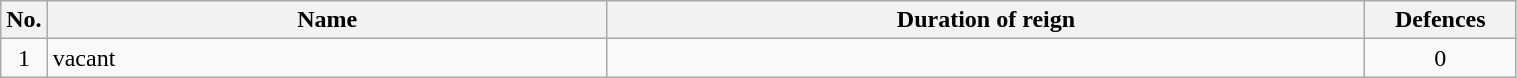<table class="wikitable" width=80%>
<tr>
<th width=3%>No.</th>
<th width=37%>Name</th>
<th width=50%>Duration of reign</th>
<th width=10%>Defences</th>
</tr>
<tr align=center>
<td>1</td>
<td align=left>vacant</td>
<td></td>
<td>0</td>
</tr>
</table>
